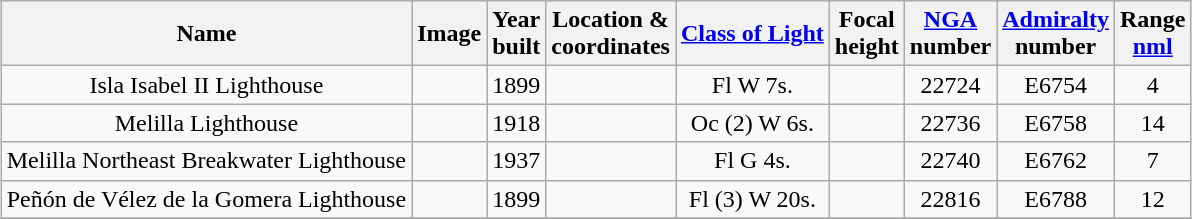<table class="wikitable sortable" style="margin:auto;text-align:center">
<tr>
<th>Name</th>
<th>Image</th>
<th>Year<br>built</th>
<th>Location &<br> coordinates</th>
<th><a href='#'>Class of Light</a></th>
<th>Focal<br>height</th>
<th><a href='#'>NGA</a><br>number</th>
<th><a href='#'>Admiralty</a><br>number</th>
<th>Range<br><a href='#'>nml</a></th>
</tr>
<tr>
<td>Isla Isabel II Lighthouse</td>
<td></td>
<td>1899</td>
<td></td>
<td>Fl W 7s.</td>
<td></td>
<td>22724</td>
<td>E6754</td>
<td>4</td>
</tr>
<tr>
<td>Melilla Lighthouse</td>
<td></td>
<td>1918</td>
<td></td>
<td>Oc (2) W 6s.</td>
<td></td>
<td>22736</td>
<td>E6758</td>
<td>14</td>
</tr>
<tr>
<td>Melilla Northeast Breakwater Lighthouse</td>
<td></td>
<td>1937</td>
<td></td>
<td>Fl G 4s.</td>
<td></td>
<td>22740</td>
<td>E6762</td>
<td>7</td>
</tr>
<tr>
<td>Peñón de Vélez de la Gomera Lighthouse</td>
<td></td>
<td>1899</td>
<td></td>
<td>Fl (3) W 20s.</td>
<td></td>
<td>22816</td>
<td>E6788</td>
<td>12</td>
</tr>
<tr>
</tr>
</table>
